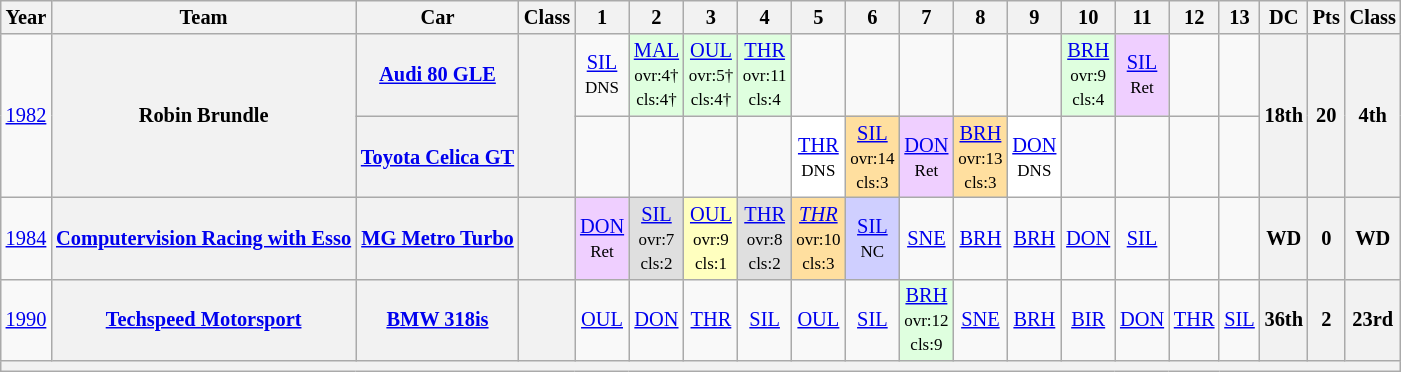<table class="wikitable" style="text-align:center; font-size:85%">
<tr>
<th>Year</th>
<th>Team</th>
<th>Car</th>
<th>Class</th>
<th>1</th>
<th>2</th>
<th>3</th>
<th>4</th>
<th>5</th>
<th>6</th>
<th>7</th>
<th>8</th>
<th>9</th>
<th>10</th>
<th>11</th>
<th>12</th>
<th>13</th>
<th>DC</th>
<th>Pts</th>
<th>Class</th>
</tr>
<tr>
<td rowspan=2><a href='#'>1982</a></td>
<th rowspan=2>Robin Brundle</th>
<th><a href='#'>Audi 80 GLE</a></th>
<th rowspan=2><span></span></th>
<td style="background:#FFFFFFF"><a href='#'>SIL</a><br><small>DNS</small></td>
<td style="background:#DFFFDF;"><a href='#'>MAL</a><br><small>ovr:4†<br>cls:4†</small></td>
<td style="background:#DFFFDF;"><a href='#'>OUL</a><br><small>ovr:5†<br>cls:4†</small></td>
<td style="background:#DFFFDF;"><a href='#'>THR</a><br><small>ovr:11<br>cls:4</small></td>
<td></td>
<td></td>
<td></td>
<td></td>
<td></td>
<td style="background:#DFFFDF;"><a href='#'>BRH</a><br><small>ovr:9<br>cls:4</small></td>
<td style="background:#EFCFFF;"><a href='#'>SIL</a><br><small>Ret</small></td>
<td></td>
<td></td>
<th rowspan=2>18th</th>
<th rowspan=2>20</th>
<th rowspan=2>4th</th>
</tr>
<tr>
<th><a href='#'>Toyota Celica GT</a></th>
<td></td>
<td></td>
<td></td>
<td></td>
<td style="background:#FFFFFF;"><a href='#'>THR</a><br><small>DNS</small></td>
<td style="background:#FFDF9F;"><a href='#'>SIL</a><br><small>ovr:14<br>cls:3</small></td>
<td style="background:#EFCFFF;"><a href='#'>DON</a><br><small>Ret</small></td>
<td style="background:#FFDF9F;"><a href='#'>BRH</a><br><small>ovr:13<br>cls:3</small></td>
<td style="background:#FFFFFF;"><a href='#'>DON</a><br><small>DNS</small></td>
<td></td>
<td></td>
<td></td>
<td></td>
</tr>
<tr>
<td><a href='#'>1984</a></td>
<th><a href='#'>Computervision Racing with Esso</a></th>
<th><a href='#'>MG Metro Turbo</a></th>
<th><span></span></th>
<td style="background:#EFCFFF;"><a href='#'>DON</a><br><small>Ret</small></td>
<td style="background:#DFDFDF;"><a href='#'>SIL</a><br><small>ovr:7<br>cls:2</small></td>
<td style="background:#FFFFBF;"><a href='#'>OUL</a><br><small>ovr:9<br>cls:1</small></td>
<td style="background:#DFDFDF;"><a href='#'>THR</a><br><small>ovr:8<br>cls:2</small></td>
<td style="background:#FFDF9F;"><em><a href='#'>THR</a></em><br><small>ovr:10<br>cls:3</small></td>
<td style="background:#CFCFFF;"><a href='#'>SIL</a><br><small>NC</small></td>
<td><a href='#'>SNE</a></td>
<td><a href='#'>BRH</a></td>
<td><a href='#'>BRH</a></td>
<td><a href='#'>DON</a></td>
<td><a href='#'>SIL</a></td>
<td></td>
<td></td>
<th>WD</th>
<th>0</th>
<th>WD</th>
</tr>
<tr>
<td><a href='#'>1990</a></td>
<th><a href='#'>Techspeed Motorsport</a></th>
<th><a href='#'>BMW 318is</a></th>
<th><span></span></th>
<td><a href='#'>OUL</a></td>
<td><a href='#'>DON</a></td>
<td><a href='#'>THR</a></td>
<td><a href='#'>SIL</a></td>
<td><a href='#'>OUL</a></td>
<td><a href='#'>SIL</a></td>
<td style="background:#DFFFDF;"><a href='#'>BRH</a><br><small>ovr:12<br>cls:9</small></td>
<td><a href='#'>SNE</a></td>
<td><a href='#'>BRH</a></td>
<td><a href='#'>BIR</a></td>
<td><a href='#'>DON</a></td>
<td><a href='#'>THR</a></td>
<td><a href='#'>SIL</a></td>
<th>36th</th>
<th>2</th>
<th>23rd</th>
</tr>
<tr>
<th colspan="20"></th>
</tr>
</table>
